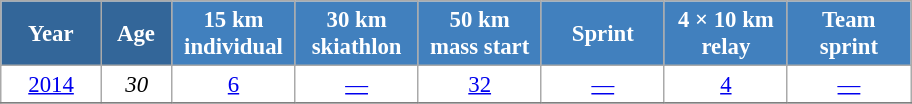<table class="wikitable" style="font-size:95%; text-align:center; border:grey solid 1px; border-collapse:collapse; background:#ffffff;">
<tr>
<th style="background-color:#369; color:white; width:60px;"> Year </th>
<th style="background-color:#369; color:white; width:40px;"> Age </th>
<th style="background-color:#4180be; color:white; width:75px;"> 15 km <br> individual </th>
<th style="background-color:#4180be; color:white; width:75px;"> 30 km <br> skiathlon </th>
<th style="background-color:#4180be; color:white; width:75px;"> 50 km <br> mass start </th>
<th style="background-color:#4180be; color:white; width:75px;"> Sprint </th>
<th style="background-color:#4180be; color:white; width:75px;"> 4 × 10 km <br> relay </th>
<th style="background-color:#4180be; color:white; width:75px;"> Team <br> sprint </th>
</tr>
<tr>
<td><a href='#'>2014</a></td>
<td><em>30</em></td>
<td><a href='#'>6</a></td>
<td><a href='#'>—</a></td>
<td><a href='#'>32</a></td>
<td><a href='#'>—</a></td>
<td><a href='#'>4</a></td>
<td><a href='#'>—</a></td>
</tr>
<tr>
</tr>
</table>
